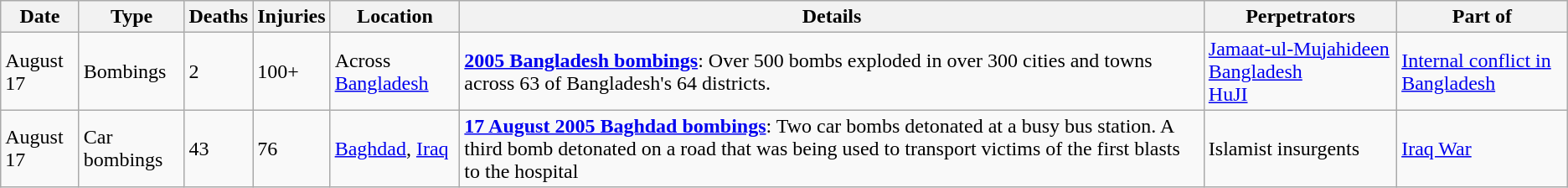<table class="wikitable sortable" id="terrorIncidents2005Aug">
<tr>
<th>Date</th>
<th>Type</th>
<th>Deaths</th>
<th>Injuries</th>
<th>Location</th>
<th>Details</th>
<th>Perpetrators</th>
<th>Part of</th>
</tr>
<tr>
<td>August 17</td>
<td>Bombings</td>
<td>2</td>
<td>100+</td>
<td>Across <a href='#'>Bangladesh</a></td>
<td><strong><a href='#'>2005 Bangladesh bombings</a></strong>: Over 500 bombs exploded in over 300 cities and towns across 63 of Bangladesh's 64 districts.</td>
<td><a href='#'>Jamaat-ul-Mujahideen Bangladesh</a> <br> <a href='#'>HuJI</a></td>
<td><a href='#'>Internal conflict in Bangladesh</a></td>
</tr>
<tr>
<td>August 17</td>
<td>Car bombings</td>
<td>43</td>
<td>76</td>
<td><a href='#'>Baghdad</a>, <a href='#'>Iraq</a></td>
<td><strong><a href='#'>17 August 2005 Baghdad bombings</a></strong>: Two car bombs detonated at a busy bus station. A third bomb detonated on a road that was being used to transport victims of the first blasts to the hospital</td>
<td>Islamist insurgents</td>
<td><a href='#'>Iraq War</a></td>
</tr>
</table>
